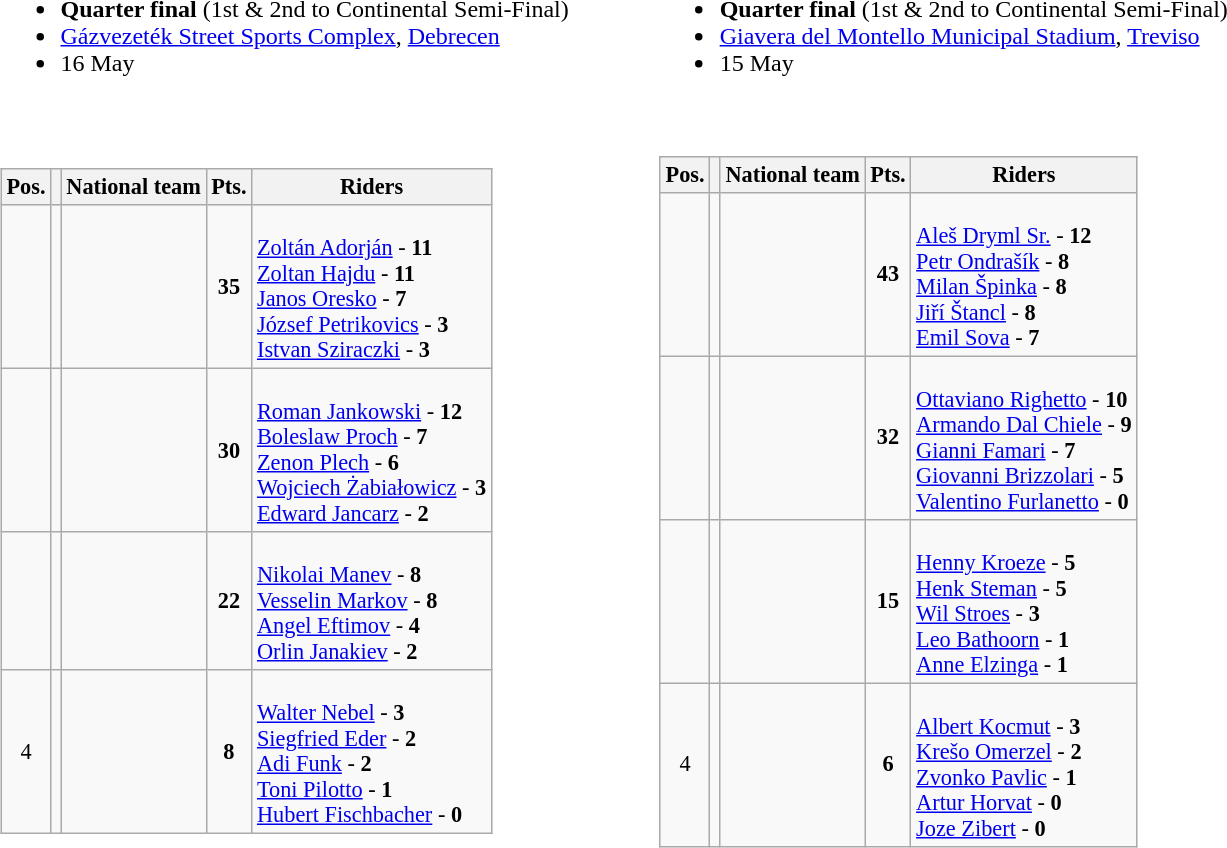<table width=70%>
<tr>
<td width=50%><br><ul><li><strong>Quarter final</strong> (1st & 2nd to Continental Semi-Final)</li><li> <a href='#'>Gázvezeték Street Sports Complex</a>, <a href='#'>Debrecen</a></li><li>16 May</li></ul></td>
<td width=50%><br><ul><li><strong>Quarter final</strong> (1st & 2nd to Continental Semi-Final)</li><li> <a href='#'>Giavera del Montello Municipal Stadium</a>, <a href='#'>Treviso</a></li><li>15 May</li></ul></td>
<td width=50%></td>
</tr>
<tr>
<td><br><table class=wikitable style="font-size:93%;">
<tr>
<th>Pos.</th>
<th></th>
<th>National team</th>
<th>Pts.</th>
<th>Riders</th>
</tr>
<tr align=center >
<td></td>
<td></td>
<td align=left></td>
<td><strong>35</strong></td>
<td align=left><br><a href='#'>Zoltán Adorján</a> - <strong>11</strong> <br>
<a href='#'>Zoltan Hajdu</a> - <strong>11</strong> <br>
<a href='#'>Janos Oresko</a> - <strong>7</strong> <br>
<a href='#'>József Petrikovics</a> - <strong>3</strong> <br>
<a href='#'>Istvan Sziraczki</a> - <strong>3</strong> <br></td>
</tr>
<tr align=center >
<td></td>
<td></td>
<td align=left></td>
<td><strong>30</strong></td>
<td align=left><br><a href='#'>Roman Jankowski</a> - <strong>12</strong> <br>
<a href='#'>Boleslaw Proch</a> - <strong>7</strong> <br>
<a href='#'>Zenon Plech</a> - <strong>6</strong> <br>
<a href='#'>Wojciech Żabiałowicz</a> - <strong>3</strong> <br>
<a href='#'>Edward Jancarz</a> - <strong>2</strong> <br></td>
</tr>
<tr align=center >
<td></td>
<td></td>
<td align=left></td>
<td><strong>22</strong></td>
<td align=left><br><a href='#'>Nikolai Manev</a> - <strong>8</strong> <br>
<a href='#'>Vesselin Markov</a> - <strong>8</strong> <br>
<a href='#'>Angel Eftimov</a> - <strong>4</strong> <br>
<a href='#'>Orlin Janakiev</a> - <strong>2</strong> <br></td>
</tr>
<tr align=center>
<td>4</td>
<td></td>
<td align=left></td>
<td><strong>8</strong></td>
<td align=left><br><a href='#'>Walter Nebel</a> - <strong>3</strong> <br>
<a href='#'>Siegfried Eder</a> - <strong>2</strong> <br>
<a href='#'>Adi Funk</a> - <strong>2</strong> <br>
<a href='#'>Toni Pilotto</a> - <strong>1</strong> <br>
<a href='#'>Hubert Fischbacher</a> - <strong>0</strong> <br></td>
</tr>
</table>
</td>
<td><br><table class=wikitable style="font-size:93%;">
<tr>
<th>Pos.</th>
<th></th>
<th>National team</th>
<th>Pts.</th>
<th>Riders</th>
</tr>
<tr align=center >
<td></td>
<td></td>
<td align=left></td>
<td><strong>43</strong></td>
<td align=left><br><a href='#'>Aleš Dryml Sr.</a> - <strong>12</strong> <br>
<a href='#'>Petr Ondrašík</a> - <strong>8</strong> <br>
<a href='#'>Milan Špinka</a> - <strong>8</strong> <br>
<a href='#'>Jiří Štancl</a> - <strong>8</strong> <br>
<a href='#'>Emil Sova</a> - <strong>7</strong> <br></td>
</tr>
<tr align=center >
<td></td>
<td></td>
<td align=left></td>
<td><strong>32</strong></td>
<td align=left><br><a href='#'>Ottaviano Righetto</a> - <strong>10</strong> <br>
<a href='#'>Armando Dal Chiele</a> - <strong>9</strong> <br>
<a href='#'>Gianni Famari</a> - <strong>7</strong> <br>
<a href='#'>Giovanni Brizzolari</a> - <strong>5</strong> <br>
<a href='#'>Valentino Furlanetto</a> - <strong>0</strong> <br></td>
</tr>
<tr align=center >
<td></td>
<td></td>
<td align=left></td>
<td><strong>15</strong></td>
<td align=left><br><a href='#'>Henny Kroeze</a> - <strong>5</strong> <br>
<a href='#'>Henk Steman</a> - <strong>5</strong> <br>
<a href='#'>Wil Stroes</a> - <strong>3</strong> <br>
<a href='#'>Leo Bathoorn</a> - <strong>1</strong> <br>
<a href='#'>Anne Elzinga</a> - <strong>1</strong> <br></td>
</tr>
<tr align=center>
<td>4</td>
<td></td>
<td align=left></td>
<td><strong>6</strong></td>
<td align=left><br><a href='#'>Albert Kocmut</a> - <strong>3</strong> <br>
<a href='#'>Krešo Omerzel</a> - <strong>2</strong> <br>
<a href='#'>Zvonko Pavlic</a> - <strong>1</strong> <br>
<a href='#'>Artur Horvat</a> - <strong>0</strong> <br>
<a href='#'>Joze Zibert</a> - <strong>0</strong> <br></td>
</tr>
</table>
</td>
</tr>
</table>
